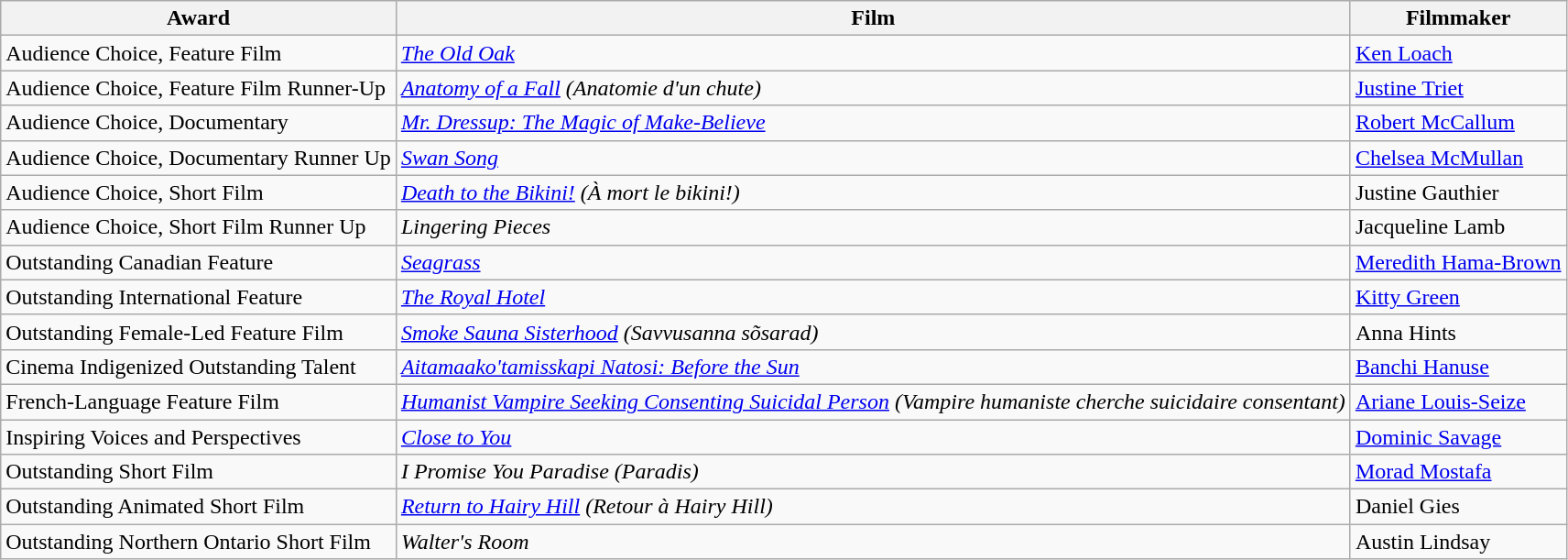<table class="wikitable">
<tr>
<th>Award</th>
<th>Film</th>
<th>Filmmaker</th>
</tr>
<tr>
<td>Audience Choice, Feature Film</td>
<td><em><a href='#'>The Old Oak</a></em></td>
<td><a href='#'>Ken Loach</a></td>
</tr>
<tr>
<td>Audience Choice, Feature Film Runner-Up</td>
<td><em><a href='#'>Anatomy of a Fall</a> (Anatomie d'un chute)</em></td>
<td><a href='#'>Justine Triet</a></td>
</tr>
<tr>
<td>Audience Choice, Documentary</td>
<td><em><a href='#'>Mr. Dressup: The Magic of Make-Believe</a></em></td>
<td><a href='#'>Robert McCallum</a></td>
</tr>
<tr>
<td>Audience Choice, Documentary Runner Up</td>
<td><em><a href='#'>Swan Song</a></em></td>
<td><a href='#'>Chelsea McMullan</a></td>
</tr>
<tr>
<td>Audience Choice, Short Film</td>
<td><em><a href='#'>Death to the Bikini!</a> (À mort le bikini!)</em></td>
<td>Justine Gauthier</td>
</tr>
<tr>
<td>Audience Choice, Short Film Runner Up</td>
<td><em>Lingering Pieces</em></td>
<td>Jacqueline Lamb</td>
</tr>
<tr>
<td>Outstanding Canadian Feature</td>
<td><em><a href='#'>Seagrass</a></em></td>
<td><a href='#'>Meredith Hama-Brown</a></td>
</tr>
<tr>
<td>Outstanding International Feature</td>
<td><em><a href='#'>The Royal Hotel</a></em></td>
<td><a href='#'>Kitty Green</a></td>
</tr>
<tr>
<td>Outstanding Female-Led Feature Film</td>
<td><em><a href='#'>Smoke Sauna Sisterhood</a> (Savvusanna sõsarad)</em></td>
<td>Anna Hints</td>
</tr>
<tr>
<td>Cinema Indigenized Outstanding Talent</td>
<td><em><a href='#'>Aitamaako'tamisskapi Natosi: Before the Sun</a></em></td>
<td><a href='#'>Banchi Hanuse</a></td>
</tr>
<tr>
<td>French-Language Feature Film</td>
<td><em><a href='#'>Humanist Vampire Seeking Consenting Suicidal Person</a> (Vampire humaniste cherche suicidaire consentant)</em></td>
<td><a href='#'>Ariane Louis-Seize</a></td>
</tr>
<tr>
<td>Inspiring Voices and Perspectives</td>
<td><em><a href='#'>Close to You</a></em></td>
<td><a href='#'>Dominic Savage</a></td>
</tr>
<tr>
<td>Outstanding Short Film</td>
<td><em>I Promise You Paradise (Paradis)</em></td>
<td><a href='#'>Morad Mostafa</a></td>
</tr>
<tr>
<td>Outstanding Animated Short Film</td>
<td><em><a href='#'>Return to Hairy Hill</a> (Retour à Hairy Hill)</em></td>
<td>Daniel Gies</td>
</tr>
<tr>
<td>Outstanding Northern Ontario Short Film</td>
<td><em>Walter's Room</em></td>
<td>Austin Lindsay</td>
</tr>
</table>
